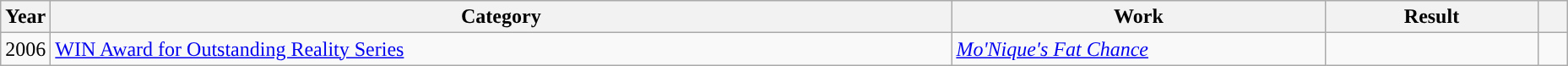<table class="wikitable">
<tr>
<th scope="col" style="width:1em;">Year</th>
<th scope="col" style="width:44em;">Category</th>
<th scope="col" style="width:18em;">Work</th>
<th scope="col" style="width:10em;">Result</th>
<th class="unsortable" style="width:1em;"></th>
</tr>
<tr>
<td>2006</td>
<td><a href='#'>WIN Award for Outstanding Reality Series</a> </td>
<td><em><a href='#'>Mo'Nique's Fat Chance</a></em></td>
<td></td>
<td></td>
</tr>
</table>
